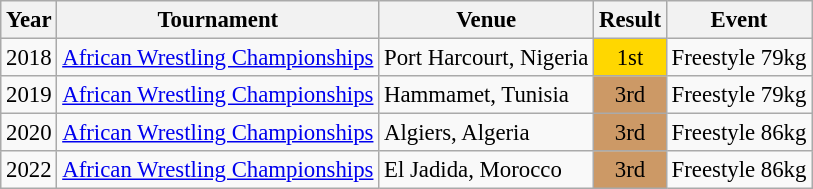<table class="wikitable" style="font-size:95%;">
<tr>
<th>Year</th>
<th>Tournament</th>
<th>Venue</th>
<th>Result</th>
<th>Event</th>
</tr>
<tr>
<td>2018</td>
<td><a href='#'>African Wrestling Championships</a></td>
<td>Port Harcourt, Nigeria</td>
<td align="center" bgcolor="gold">1st</td>
<td>Freestyle 79kg</td>
</tr>
<tr>
<td>2019</td>
<td><a href='#'>African Wrestling Championships</a></td>
<td>Hammamet, Tunisia</td>
<td align="center" bgcolor="cc9966">3rd</td>
<td>Freestyle 79kg</td>
</tr>
<tr>
<td>2020</td>
<td><a href='#'>African Wrestling Championships</a></td>
<td>Algiers, Algeria</td>
<td align="center" bgcolor="cc9966">3rd</td>
<td>Freestyle 86kg</td>
</tr>
<tr>
<td>2022</td>
<td><a href='#'>African Wrestling Championships</a></td>
<td>El Jadida, Morocco</td>
<td align="center" bgcolor="cc9966">3rd</td>
<td>Freestyle 86kg</td>
</tr>
</table>
